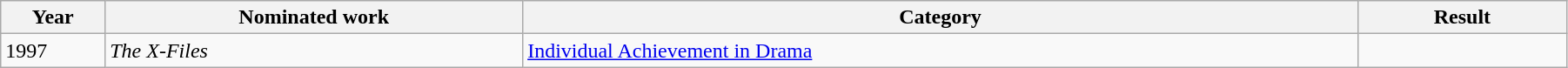<table style="width:95%;" class="wikitable sortable">
<tr>
<th style="width:5%;">Year</th>
<th style="width:20%;">Nominated work</th>
<th style="width:40%;">Category</th>
<th style="width:10%;">Result</th>
</tr>
<tr>
<td>1997</td>
<td><em>The X-Files</em></td>
<td><a href='#'>Individual Achievement in Drama</a></td>
<td></td>
</tr>
</table>
